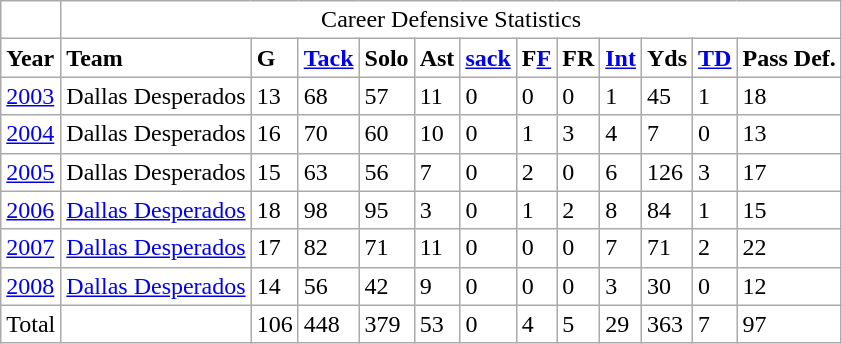<table class="wikitable" border=0 style="background: #FFFFFF;">
<tr>
<td colspan=1></td>
<td colspan=15 align="center">Career Defensive Statistics</td>
</tr>
<tr>
<td><strong>Year</strong></td>
<td><strong>Team</strong></td>
<td><strong>G</strong></td>
<td><strong><a href='#'>Tack</a></strong></td>
<td><strong>Solo</strong></td>
<td><strong>Ast</strong></td>
<td><strong><a href='#'>sack</a></strong></td>
<td><strong>F<a href='#'>F</a></strong></td>
<td><strong>FR</strong></td>
<td><strong><a href='#'>Int</a></strong></td>
<td><strong>Yds</strong></td>
<td><strong><a href='#'>TD</a></strong></td>
<td><strong>Pass Def.</strong></td>
</tr>
<tr>
<td><a href='#'>2003</a></td>
<td>Dallas Desperados</td>
<td>13</td>
<td>68</td>
<td>57</td>
<td>11</td>
<td>0</td>
<td>0</td>
<td>0</td>
<td>1</td>
<td>45</td>
<td>1</td>
<td>18</td>
</tr>
<tr>
<td><a href='#'>2004</a></td>
<td>Dallas Desperados</td>
<td>16</td>
<td>70</td>
<td>60</td>
<td>10</td>
<td>0</td>
<td>1</td>
<td>3</td>
<td>4</td>
<td>7</td>
<td>0</td>
<td>13</td>
</tr>
<tr>
<td><a href='#'>2005</a></td>
<td>Dallas Desperados</td>
<td>15</td>
<td>63</td>
<td>56</td>
<td>7</td>
<td>0</td>
<td>2</td>
<td>0</td>
<td>6</td>
<td>126</td>
<td>3</td>
<td>17</td>
</tr>
<tr>
<td><a href='#'>2006</a></td>
<td><a href='#'>Dallas Desperados</a></td>
<td>18</td>
<td>98</td>
<td>95</td>
<td>3</td>
<td>0</td>
<td>1</td>
<td>2</td>
<td>8</td>
<td>84</td>
<td>1</td>
<td>15</td>
</tr>
<tr>
<td><a href='#'>2007</a></td>
<td><a href='#'>Dallas Desperados</a></td>
<td>17</td>
<td>82</td>
<td>71</td>
<td>11</td>
<td>0</td>
<td>0</td>
<td>0</td>
<td>7</td>
<td>71</td>
<td>2</td>
<td>22</td>
</tr>
<tr>
<td><a href='#'>2008</a></td>
<td><a href='#'>Dallas Desperados</a></td>
<td>14</td>
<td>56</td>
<td>42</td>
<td>9</td>
<td>0</td>
<td>0</td>
<td>0</td>
<td>3</td>
<td>30</td>
<td>0</td>
<td>12</td>
</tr>
<tr>
<td>Total</td>
<td></td>
<td>106</td>
<td>448</td>
<td>379</td>
<td>53</td>
<td>0</td>
<td>4</td>
<td>5</td>
<td>29</td>
<td>363</td>
<td>7</td>
<td>97</td>
</tr>
</table>
